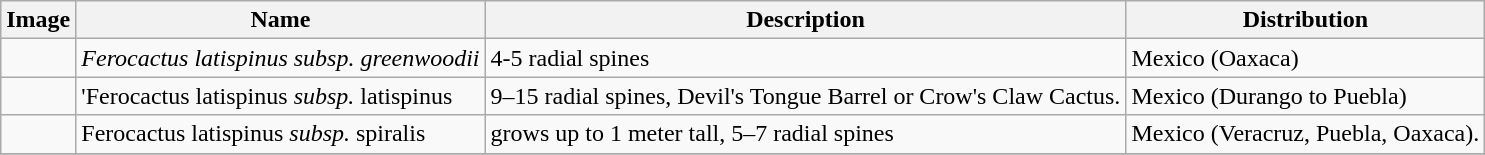<table class="wikitable">
<tr>
<th>Image</th>
<th>Name</th>
<th>Description</th>
<th>Distribution</th>
</tr>
<tr>
<td></td>
<td><em>Ferocactus latispinus subsp. greenwoodii</em> </td>
<td>4-5 radial spines</td>
<td>Mexico (Oaxaca)</td>
</tr>
<tr>
<td></td>
<td>'Ferocactus latispinus<em> subsp. </em>latispinus<em></td>
<td>9–15 radial spines, Devil's Tongue Barrel or Crow's Claw Cactus.</td>
<td>Mexico (Durango to Puebla)</td>
</tr>
<tr>
<td></td>
<td></em>Ferocactus latispinus<em> subsp. </em>spiralis<em> </td>
<td>grows up to 1 meter tall, 5–7 radial spines</td>
<td>Mexico (Veracruz, Puebla, Oaxaca).</td>
</tr>
<tr>
</tr>
</table>
